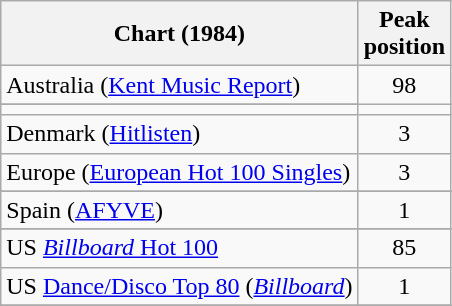<table class="wikitable sortable">
<tr>
<th>Chart (1984)</th>
<th>Peak<br>position</th>
</tr>
<tr>
<td>Australia (<a href='#'>Kent Music Report</a>)</td>
<td align="center">98</td>
</tr>
<tr>
</tr>
<tr>
</tr>
<tr>
<td></td>
</tr>
<tr>
<td>Denmark (<a href='#'>Hitlisten</a>)</td>
<td style="text-align:center;">3</td>
</tr>
<tr>
<td>Europe (<a href='#'>European Hot 100 Singles</a>)</td>
<td align="center">3</td>
</tr>
<tr>
</tr>
<tr>
</tr>
<tr>
</tr>
<tr>
</tr>
<tr>
</tr>
<tr>
<td>Spain (<a href='#'>AFYVE</a>)</td>
<td align="center">1</td>
</tr>
<tr>
</tr>
<tr>
</tr>
<tr>
<td>US <a href='#'><em>Billboard</em> Hot 100</a></td>
<td align="center">85</td>
</tr>
<tr>
<td>US <a href='#'>Dance/Disco Top 80</a> (<em><a href='#'>Billboard</a></em>)</td>
<td align="center">1</td>
</tr>
<tr>
</tr>
</table>
